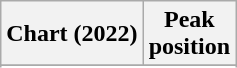<table class="wikitable sortable plainrowheaders" style="text-align:center">
<tr>
<th scope="col">Chart (2022)</th>
<th scope="col">Peak<br>position</th>
</tr>
<tr>
</tr>
<tr>
</tr>
<tr>
</tr>
<tr>
</tr>
<tr>
</tr>
</table>
